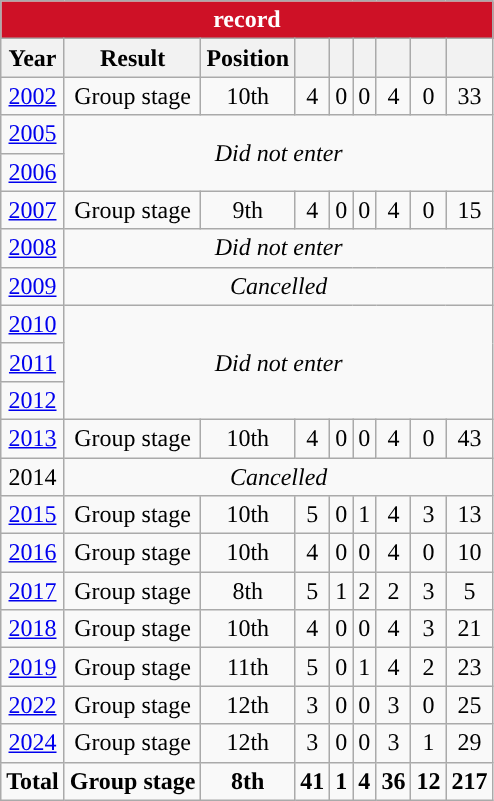<table class="wikitable" style="text-align: center;">
<tr>
<th colspan=9 style="background: #CE1126; color: #FFFFFF;"><a href='#'></a> record</th>
</tr>
<tr>
<th>Year</th>
<th>Result</th>
<th>Position</th>
<th></th>
<th></th>
<th></th>
<th></th>
<th></th>
<th></th>
</tr>
<tr>
<td>  <a href='#'>2002</a></td>
<td>Group stage</td>
<td>10th</td>
<td>4</td>
<td>0</td>
<td>0</td>
<td>4</td>
<td>0</td>
<td>33</td>
</tr>
<tr>
<td> <a href='#'>2005</a></td>
<td colspan=8 rowspan=2><em>Did not enter</em></td>
</tr>
<tr>
<td> <a href='#'>2006</a></td>
</tr>
<tr>
<td> <a href='#'>2007</a></td>
<td>Group stage</td>
<td>9th</td>
<td>4</td>
<td>0</td>
<td>0</td>
<td>4</td>
<td>0</td>
<td>15</td>
</tr>
<tr>
<td> <a href='#'>2008</a></td>
<td colspan=8><em>Did not enter</em></td>
</tr>
<tr>
<td> <a href='#'>2009</a></td>
<td colspan=8><em>Cancelled</em></td>
</tr>
<tr>
<td> <a href='#'>2010</a></td>
<td colspan=8 rowspan=3><em>Did not enter</em></td>
</tr>
<tr>
<td> <a href='#'>2011</a></td>
</tr>
<tr>
<td> <a href='#'>2012</a></td>
</tr>
<tr>
<td> <a href='#'>2013</a></td>
<td>Group stage</td>
<td>10th</td>
<td>4</td>
<td>0</td>
<td>0</td>
<td>4</td>
<td>0</td>
<td>43</td>
</tr>
<tr>
<td> 2014</td>
<td colspan=8><em>Cancelled</em></td>
</tr>
<tr>
<td> <a href='#'>2015</a></td>
<td>Group stage</td>
<td>10th</td>
<td>5</td>
<td>0</td>
<td>1</td>
<td>4</td>
<td>3</td>
<td>13</td>
</tr>
<tr>
<td> <a href='#'>2016</a></td>
<td>Group stage</td>
<td>10th</td>
<td>4</td>
<td>0</td>
<td>0</td>
<td>4</td>
<td>0</td>
<td>10</td>
</tr>
<tr>
<td> <a href='#'>2017</a></td>
<td>Group stage</td>
<td>8th</td>
<td>5</td>
<td>1</td>
<td>2</td>
<td>2</td>
<td>3</td>
<td>5</td>
</tr>
<tr>
<td> <a href='#'>2018</a></td>
<td>Group stage</td>
<td>10th</td>
<td>4</td>
<td>0</td>
<td>0</td>
<td>4</td>
<td>3</td>
<td>21</td>
</tr>
<tr>
<td> <a href='#'>2019</a></td>
<td>Group stage</td>
<td>11th</td>
<td>5</td>
<td>0</td>
<td>1</td>
<td>4</td>
<td>2</td>
<td>23</td>
</tr>
<tr>
<td> <a href='#'>2022</a></td>
<td>Group stage</td>
<td>12th</td>
<td>3</td>
<td>0</td>
<td>0</td>
<td>3</td>
<td>0</td>
<td>25</td>
</tr>
<tr>
<td> <a href='#'>2024</a></td>
<td>Group stage</td>
<td>12th</td>
<td>3</td>
<td>0</td>
<td>0</td>
<td>3</td>
<td>1</td>
<td>29</td>
</tr>
<tr>
<td><strong>Total</strong></td>
<td><strong>Group stage</strong></td>
<td><strong>8th</strong></td>
<td><strong>41</strong></td>
<td><strong>1</strong></td>
<td><strong>4</strong></td>
<td><strong>36</strong></td>
<td><strong>12</strong></td>
<td><strong>217</strong></td>
</tr>
</table>
